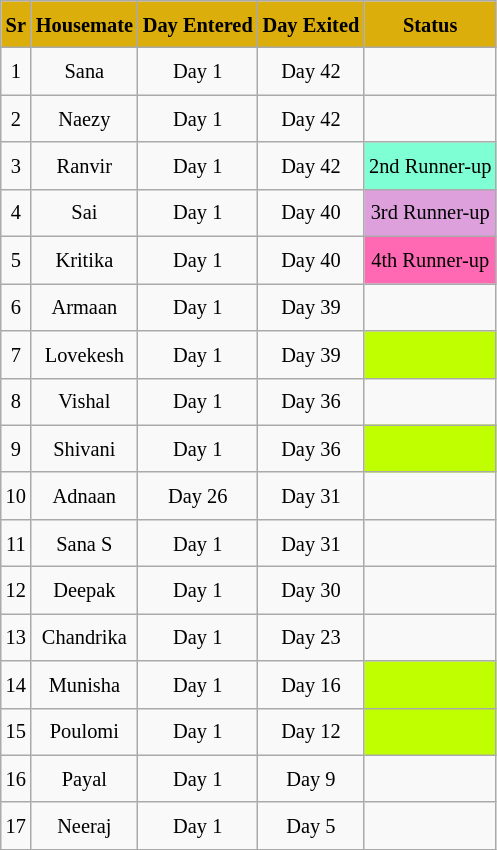<table class="wikitable sortable" style=" text-align:center; font-size:85%; line-height:25px; width:auto;">
<tr>
<th scope="col" style="background:#dbae0c;">Sr</th>
<th scope="col" style="background:#dbae0c;">Housemate</th>
<th scope="col" style="background:#dbae0c;">Day Entered</th>
<th scope="col" style="background:#dbae0c;">Day Exited</th>
<th scope="col" style="background:#dbae0c;">Status</th>
</tr>
<tr>
<td>1</td>
<td>Sana</td>
<td>Day 1</td>
<td>Day 42</td>
<td></td>
</tr>
<tr>
<td>2</td>
<td>Naezy</td>
<td>Day 1</td>
<td>Day 42</td>
<td></td>
</tr>
<tr>
<td>3</td>
<td>Ranvir</td>
<td>Day 1</td>
<td>Day 42</td>
<td style="background:#7FFFD4;">2nd Runner-up</td>
</tr>
<tr>
<td>4</td>
<td>Sai</td>
<td>Day 1</td>
<td>Day 40</td>
<td style="background:#DDA0DD;">3rd Runner-up</td>
</tr>
<tr>
<td>5</td>
<td>Kritika</td>
<td>Day 1</td>
<td>Day 40</td>
<td style="background:#FF69B4;">4th Runner-up</td>
</tr>
<tr>
<td>6</td>
<td>Armaan</td>
<td>Day 1</td>
<td>Day 39</td>
<td></td>
</tr>
<tr>
<td>7</td>
<td>Lovekesh</td>
<td>Day 1</td>
<td>Day 39</td>
<td style="background:#BFFF00;"></td>
</tr>
<tr>
<td>8</td>
<td>Vishal</td>
<td>Day 1</td>
<td>Day 36</td>
<td></td>
</tr>
<tr>
<td>9</td>
<td>Shivani</td>
<td>Day 1</td>
<td>Day 36</td>
<td style="background:#BFFF00;"></td>
</tr>
<tr>
<td>10</td>
<td>Adnaan</td>
<td>Day 26</td>
<td>Day 31</td>
<td></td>
</tr>
<tr>
<td>11</td>
<td>Sana S</td>
<td>Day 1</td>
<td>Day 31</td>
<td></td>
</tr>
<tr>
<td>12</td>
<td>Deepak</td>
<td>Day 1</td>
<td>Day 30</td>
<td></td>
</tr>
<tr>
<td>13</td>
<td>Chandrika</td>
<td>Day 1</td>
<td>Day 23</td>
<td></td>
</tr>
<tr>
<td>14</td>
<td>Munisha</td>
<td>Day 1</td>
<td>Day 16</td>
<td style="background:#BFFF00;"></td>
</tr>
<tr>
<td>15</td>
<td>Poulomi</td>
<td>Day 1</td>
<td>Day 12</td>
<td style="background:#BFFF00;"></td>
</tr>
<tr>
<td>16</td>
<td>Payal</td>
<td>Day 1</td>
<td>Day 9</td>
<td></td>
</tr>
<tr>
<td>17</td>
<td>Neeraj</td>
<td>Day 1</td>
<td>Day 5</td>
<td></td>
</tr>
</table>
